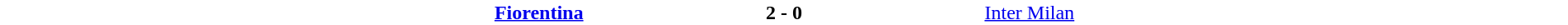<table cellspacing=0 width=100% style=background:#FFFFFF>
<tr>
<td width=22% align=right><strong> <a href='#'>Fiorentina</a></strong></td>
<td align=center width=15%><strong>2 - 0</strong></td>
<td width=22%> <a href='#'>Inter Milan</a></td>
</tr>
</table>
